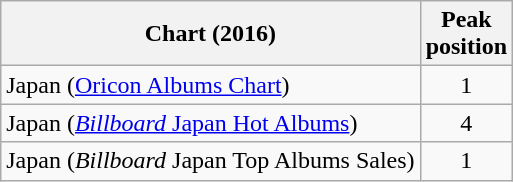<table class="wikitable sortable">
<tr>
<th>Chart (2016)</th>
<th>Peak<br>position</th>
</tr>
<tr>
<td>Japan (<a href='#'>Oricon Albums Chart</a>)</td>
<td align="center">1</td>
</tr>
<tr>
<td>Japan (<a href='#'><em>Billboard</em> Japan Hot Albums</a>)</td>
<td align="center">4</td>
</tr>
<tr>
<td>Japan (<em>Billboard</em> Japan Top Albums Sales)</td>
<td align="center">1</td>
</tr>
</table>
